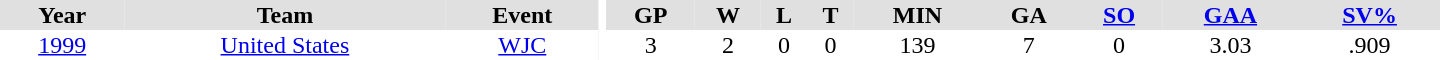<table border="0" cellpadding="1" cellspacing="0" ID="Table3" style="text-align:center; width:60em">
<tr bgcolor="#e0e0e0">
<th>Year</th>
<th>Team</th>
<th>Event</th>
<th rowspan="102" bgcolor="#ffffff"></th>
<th>GP</th>
<th>W</th>
<th>L</th>
<th>T</th>
<th>MIN</th>
<th>GA</th>
<th><a href='#'>SO</a></th>
<th><a href='#'>GAA</a></th>
<th><a href='#'>SV%</a></th>
</tr>
<tr>
<td><a href='#'>1999</a></td>
<td><a href='#'>United States</a></td>
<td><a href='#'>WJC</a></td>
<td>3</td>
<td>2</td>
<td>0</td>
<td>0</td>
<td>139</td>
<td>7</td>
<td>0</td>
<td>3.03</td>
<td>.909</td>
</tr>
</table>
